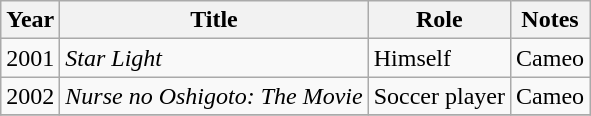<table class="wikitable sortable">
<tr>
<th>Year</th>
<th>Title</th>
<th>Role</th>
<th class="unsortable">Notes</th>
</tr>
<tr>
<td>2001</td>
<td><em>Star Light</em></td>
<td>Himself</td>
<td>Cameo</td>
</tr>
<tr>
<td>2002</td>
<td><em>Nurse no Oshigoto: The Movie</em></td>
<td>Soccer player</td>
<td>Cameo</td>
</tr>
<tr>
</tr>
</table>
